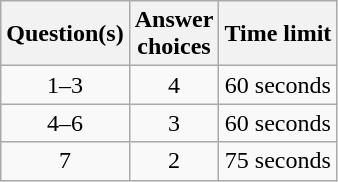<table class="wikitable" style="text-align:center">
<tr>
<th>Question(s)</th>
<th>Answer<br> choices</th>
<th>Time limit</th>
</tr>
<tr>
<td>1–3</td>
<td>4</td>
<td>60 seconds</td>
</tr>
<tr>
<td>4–6</td>
<td>3</td>
<td>60 seconds</td>
</tr>
<tr>
<td>7</td>
<td>2</td>
<td>75 seconds</td>
</tr>
</table>
